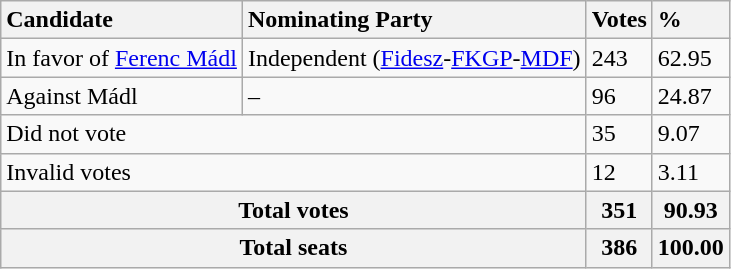<table class="wikitable">
<tr>
<th style="text-align:left">Candidate</th>
<th style="text-align:left">Nominating Party</th>
<th style="text-align:left">Votes</th>
<th style="text-align:left">%</th>
</tr>
<tr>
<td>In favor of <a href='#'>Ferenc Mádl</a></td>
<td>Independent (<a href='#'>Fidesz</a>-<a href='#'>FKGP</a>-<a href='#'>MDF</a>)</td>
<td>243</td>
<td>62.95</td>
</tr>
<tr>
<td>Against Mádl</td>
<td>–</td>
<td>96</td>
<td>24.87</td>
</tr>
<tr>
<td colspan=2>Did not vote</td>
<td>35</td>
<td>9.07</td>
</tr>
<tr>
<td colspan=2>Invalid votes</td>
<td>12</td>
<td>3.11</td>
</tr>
<tr>
<th colspan=2>Total votes</th>
<th>351</th>
<th>90.93</th>
</tr>
<tr>
<th colspan=2>Total seats</th>
<th>386</th>
<th>100.00</th>
</tr>
</table>
